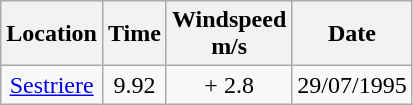<table class="wikitable" style= "text-align: center">
<tr>
<th>Location</th>
<th>Time</th>
<th>Windspeed<br>m/s</th>
<th>Date</th>
</tr>
<tr>
<td><a href='#'>Sestriere</a></td>
<td>9.92</td>
<td>+ 2.8</td>
<td>29/07/1995</td>
</tr>
</table>
